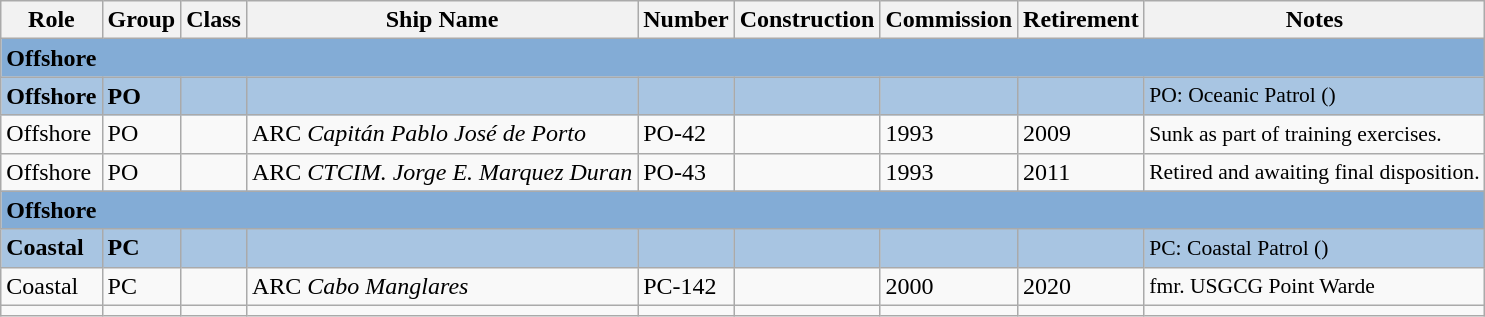<table class="wikitable collapsible sortable " style="min-width:50%;">
<tr>
<th>Role</th>
<th>Group</th>
<th>Class</th>
<th>Ship Name</th>
<th>Number</th>
<th>Construction</th>
<th>Commission</th>
<th>Retirement</th>
<th class="unsortable">Notes </th>
</tr>
<tr style="background:#83ACD6;font-weight:bold;"          >
<td colspan=9>Offshore </td>
</tr>
<tr style="background:#A8C5E2;font-weight:bold;"         >
<td>Offshore</td>
<td>PO</td>
<td></td>
<td></td>
<td></td>
<td></td>
<td></td>
<td></td>
<td style="font-size:0.9em; font-weight:normal">PO: Oceanic Patrol ()</td>
</tr>
<tr>
<td>Offshore</td>
<td>PO</td>
<td></td>
<td>ARC <em>Capitán Pablo José de Porto</em></td>
<td>PO-42</td>
<td></td>
<td>1993</td>
<td>2009</td>
<td style="font-size:0.9em">Sunk as part of training exercises.</td>
</tr>
<tr>
<td>Offshore</td>
<td>PO</td>
<td></td>
<td>ARC <em>CTCIM. Jorge E. Marquez Duran</em></td>
<td>PO-43</td>
<td></td>
<td>1993</td>
<td>2011</td>
<td style="font-size:0.9em">Retired and awaiting final disposition.</td>
</tr>
<tr style="background:#83ACD6;font-weight:bold;" >
<td colspan=9>Offshore </td>
</tr>
<tr style="background:#A8C5E2;font-weight:bold;" >
<td>Coastal</td>
<td>PC</td>
<td></td>
<td></td>
<td></td>
<td></td>
<td></td>
<td></td>
<td style="font-size:0.9em; font-weight:normal">PC: Coastal Patrol ()</td>
</tr>
<tr>
<td>Coastal</td>
<td>PC</td>
<td></td>
<td>ARC <em>Cabo Manglares</em></td>
<td>PC-142</td>
<td></td>
<td>2000</td>
<td>2020</td>
<td style="font-size:0.9em">fmr. USGCG Point Warde</td>
</tr>
<tr>
<td></td>
<td></td>
<td></td>
<td></td>
<td></td>
<td></td>
<td></td>
<td style="font-size:0.9em"></td>
</tr>
</table>
